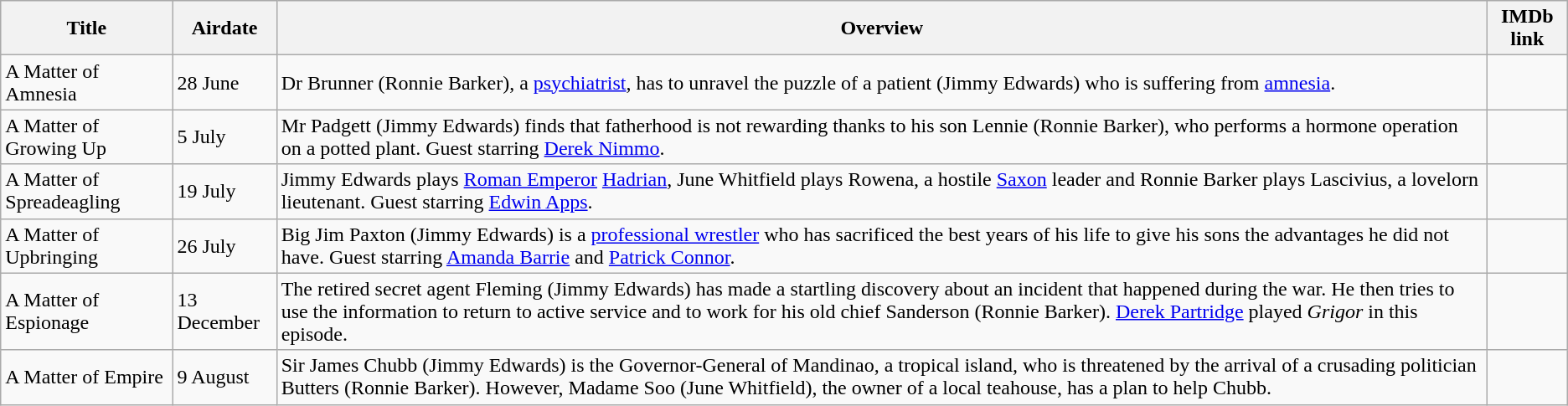<table class="wikitable" style="font-size: 100%;">
<tr style="background:#EFEFEF">
<th><strong>Title</strong></th>
<th><strong>Airdate</strong></th>
<th><strong>Overview</strong></th>
<th><strong>IMDb link</strong></th>
</tr>
<tr>
<td>A Matter of Amnesia</td>
<td>28 June</td>
<td style="font-size: 100%;">Dr Brunner (Ronnie Barker), a <a href='#'>psychiatrist</a>, has to unravel the puzzle of a patient (Jimmy Edwards) who is suffering from <a href='#'>amnesia</a>.</td>
<td></td>
</tr>
<tr>
<td>A Matter of Growing Up</td>
<td>5 July</td>
<td style="font-size: 100%;">Mr Padgett (Jimmy Edwards) finds that fatherhood is not rewarding thanks to his son Lennie (Ronnie Barker), who performs a hormone operation on a potted plant. Guest starring <a href='#'>Derek Nimmo</a>.</td>
<td></td>
</tr>
<tr>
<td>A Matter of Spreadeagling</td>
<td>19 July</td>
<td style="font-size: 100%;">Jimmy Edwards plays <a href='#'>Roman Emperor</a> <a href='#'>Hadrian</a>, June Whitfield plays Rowena, a hostile <a href='#'>Saxon</a> leader and Ronnie Barker plays Lascivius, a lovelorn lieutenant. Guest starring <a href='#'>Edwin Apps</a>.</td>
<td></td>
</tr>
<tr>
<td>A Matter of Upbringing</td>
<td>26 July</td>
<td style="font-size: 100%;">Big Jim Paxton (Jimmy Edwards) is a <a href='#'>professional wrestler</a> who has sacrificed the best years of his life to give his sons the advantages he did not have. Guest starring <a href='#'>Amanda Barrie</a> and <a href='#'>Patrick Connor</a>.</td>
<td></td>
</tr>
<tr>
<td>A Matter of Espionage</td>
<td>13 December</td>
<td style="font-size: 100%;">The retired secret agent Fleming (Jimmy Edwards) has made a startling discovery about an incident that happened during the war. He then tries to use the information to return to active service and to work for his old chief Sanderson (Ronnie Barker). <a href='#'>Derek Partridge</a> played <em>Grigor</em> in this episode.</td>
<td></td>
</tr>
<tr>
<td>A Matter of Empire</td>
<td>9 August</td>
<td style="font-size: 100%;">Sir James Chubb (Jimmy Edwards) is the Governor-General of Mandinao, a tropical island, who is threatened by the arrival of a crusading politician Butters (Ronnie Barker). However, Madame Soo (June Whitfield), the owner of a local teahouse, has a plan to help Chubb.</td>
<td></td>
</tr>
</table>
